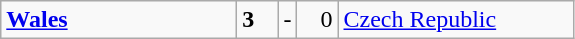<table class="wikitable">
<tr>
<td width=150> <strong><a href='#'>Wales</a></strong></td>
<td style="width:20px; text-align:left;"><strong>3</strong></td>
<td>-</td>
<td style="width:20px; text-align:right;">0</td>
<td width=150> <a href='#'>Czech Republic</a></td>
</tr>
</table>
